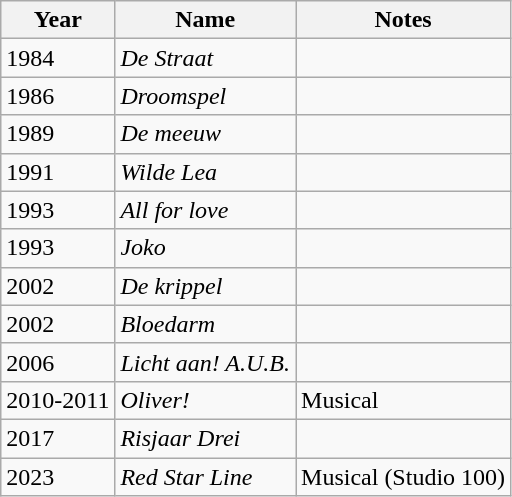<table class="wikitable sortable">
<tr>
<th>Year</th>
<th>Name</th>
<th>Notes</th>
</tr>
<tr>
<td>1984</td>
<td><em>De Straat</em></td>
<td></td>
</tr>
<tr>
<td>1986</td>
<td><em>Droomspel</em></td>
<td></td>
</tr>
<tr>
<td>1989</td>
<td><em>De meeuw</em></td>
<td></td>
</tr>
<tr>
<td>1991</td>
<td><em>Wilde Lea</em></td>
<td></td>
</tr>
<tr>
<td>1993</td>
<td><em>All for love</em></td>
<td></td>
</tr>
<tr>
<td>1993</td>
<td><em>Joko</em></td>
<td></td>
</tr>
<tr>
<td>2002</td>
<td><em>De krippel</em></td>
<td></td>
</tr>
<tr>
<td>2002</td>
<td><em>Bloedarm</em></td>
<td></td>
</tr>
<tr>
<td>2006</td>
<td><em>Licht aan! A.U.B.</em></td>
<td></td>
</tr>
<tr>
<td>2010-2011</td>
<td><em>Oliver!</em></td>
<td>Musical</td>
</tr>
<tr>
<td>2017</td>
<td><em>Risjaar Drei</em></td>
<td></td>
</tr>
<tr>
<td>2023</td>
<td><em>Red Star Line</em></td>
<td>Musical (Studio 100)</td>
</tr>
</table>
